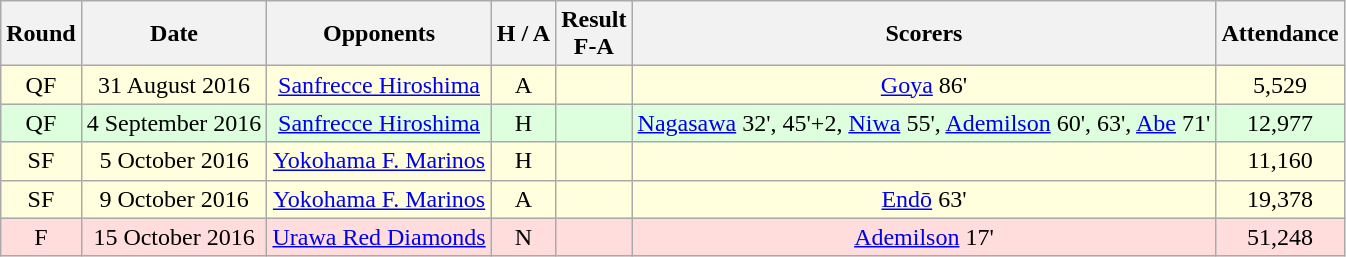<table class="wikitable" style="text-align:center">
<tr>
<th>Round</th>
<th>Date</th>
<th>Opponents</th>
<th>H / A</th>
<th>Result<br>F-A</th>
<th>Scorers</th>
<th>Attendance</th>
</tr>
<tr bgcolor="#ffffdd">
<td>QF</td>
<td>31 August 2016</td>
<td><a href='#'>Sanfrecce Hiroshima</a></td>
<td>A</td>
<td></td>
<td><a href='#'>Goya</a> 86'</td>
<td>5,529</td>
</tr>
<tr bgcolor="#ddffdd">
<td>QF</td>
<td>4 September 2016</td>
<td><a href='#'>Sanfrecce Hiroshima</a></td>
<td>H</td>
<td></td>
<td><a href='#'>Nagasawa</a> 32', 45'+2, <a href='#'>Niwa</a> 55', <a href='#'>Ademilson</a> 60', 63', <a href='#'>Abe</a> 71'</td>
<td>12,977</td>
</tr>
<tr bgcolor="#ffffdd">
<td>SF</td>
<td>5 October 2016</td>
<td><a href='#'>Yokohama F. Marinos</a></td>
<td>H</td>
<td></td>
<td></td>
<td>11,160</td>
</tr>
<tr bgcolor="#ffffdd">
<td>SF</td>
<td>9 October 2016</td>
<td><a href='#'>Yokohama F. Marinos</a></td>
<td>A</td>
<td></td>
<td><a href='#'>Endō</a> 63'</td>
<td>19,378</td>
</tr>
<tr bgcolor="#ffdddd">
<td>F</td>
<td>15 October 2016</td>
<td><a href='#'>Urawa Red Diamonds</a></td>
<td>N</td>
<td></td>
<td><a href='#'>Ademilson</a> 17'</td>
<td>51,248</td>
</tr>
</table>
